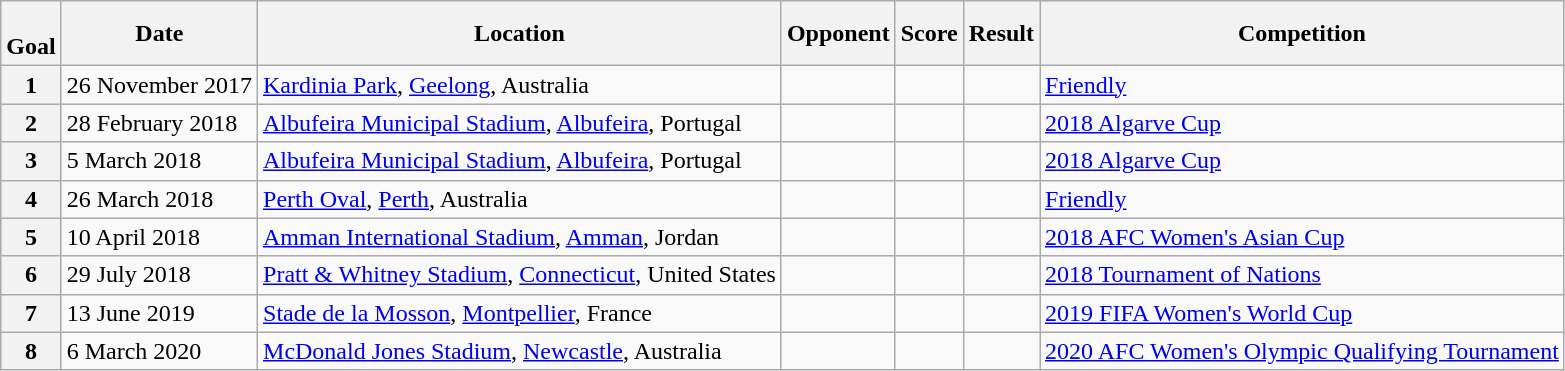<table class="wikitable collapsible sortable">
<tr>
<th data-sort-type=number><br>Goal</th>
<th>Date</th>
<th>Location</th>
<th>Opponent</th>
<th data-sort-type="number">Score</th>
<th data-sort-type="number">Result</th>
<th>Competition</th>
</tr>
<tr>
<th>1</th>
<td>26 November 2017</td>
<td><a href='#'>Kardinia Park</a>, <a href='#'>Geelong</a>, Australia</td>
<td></td>
<td></td>
<td></td>
<td><a href='#'>Friendly</a></td>
</tr>
<tr>
<th>2</th>
<td>28 February 2018</td>
<td><a href='#'>Albufeira Municipal Stadium</a>, <a href='#'>Albufeira</a>, Portugal</td>
<td></td>
<td></td>
<td></td>
<td><a href='#'>2018 Algarve Cup</a></td>
</tr>
<tr>
<th>3</th>
<td>5 March 2018</td>
<td><a href='#'>Albufeira Municipal Stadium</a>, <a href='#'>Albufeira</a>, Portugal</td>
<td></td>
<td></td>
<td></td>
<td><a href='#'>2018 Algarve Cup</a></td>
</tr>
<tr>
<th>4</th>
<td>26 March 2018</td>
<td><a href='#'>Perth Oval</a>, <a href='#'>Perth</a>, Australia</td>
<td></td>
<td></td>
<td></td>
<td><a href='#'>Friendly</a></td>
</tr>
<tr>
<th>5</th>
<td>10 April 2018</td>
<td><a href='#'>Amman International Stadium</a>, <a href='#'>Amman</a>, Jordan</td>
<td></td>
<td></td>
<td></td>
<td><a href='#'>2018 AFC Women's Asian Cup</a></td>
</tr>
<tr>
<th>6</th>
<td>29 July 2018</td>
<td><a href='#'>Pratt & Whitney Stadium</a>, <a href='#'>Connecticut</a>, United States</td>
<td></td>
<td></td>
<td></td>
<td><a href='#'>2018 Tournament of Nations</a></td>
</tr>
<tr>
<th>7</th>
<td>13 June 2019</td>
<td><a href='#'>Stade de la Mosson</a>, <a href='#'>Montpellier</a>, France</td>
<td></td>
<td></td>
<td></td>
<td><a href='#'>2019 FIFA Women's World Cup</a></td>
</tr>
<tr>
<th>8</th>
<td>6 March 2020</td>
<td><a href='#'>McDonald Jones Stadium</a>, <a href='#'>Newcastle</a>, Australia</td>
<td></td>
<td></td>
<td></td>
<td><a href='#'>2020 AFC Women's Olympic Qualifying Tournament</a></td>
</tr>
</table>
